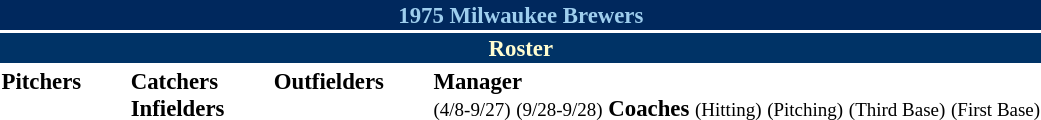<table class="toccolours" style="font-size: 95%;">
<tr>
<th colspan="10" style="background-color: #00285D; color: #9ECEEE; text-align: center;">1975 Milwaukee Brewers</th>
</tr>
<tr>
<td colspan="10" style="background-color: #003366; color: #FFFDD0; text-align: center;"><strong>Roster</strong></td>
</tr>
<tr>
<td valign="top"><strong>Pitchers</strong><br>













</td>
<td width="25px"></td>
<td valign="top"><strong>Catchers</strong><br>

<strong>Infielders</strong>








</td>
<td width="25px"></td>
<td valign="top"><strong>Outfielders</strong><br>








</td>
<td width="25px"></td>
<td valign="top"><strong>Manager</strong><br> <small>(4/8-9/27)</small>
 <small>(9/28-9/28)</small>
<strong>Coaches</strong>
 <small>(Hitting)</small>
 <small>(Pitching)</small>
 <small>(Third Base)</small>
 <small>(First Base)</small></td>
</tr>
<tr>
</tr>
</table>
